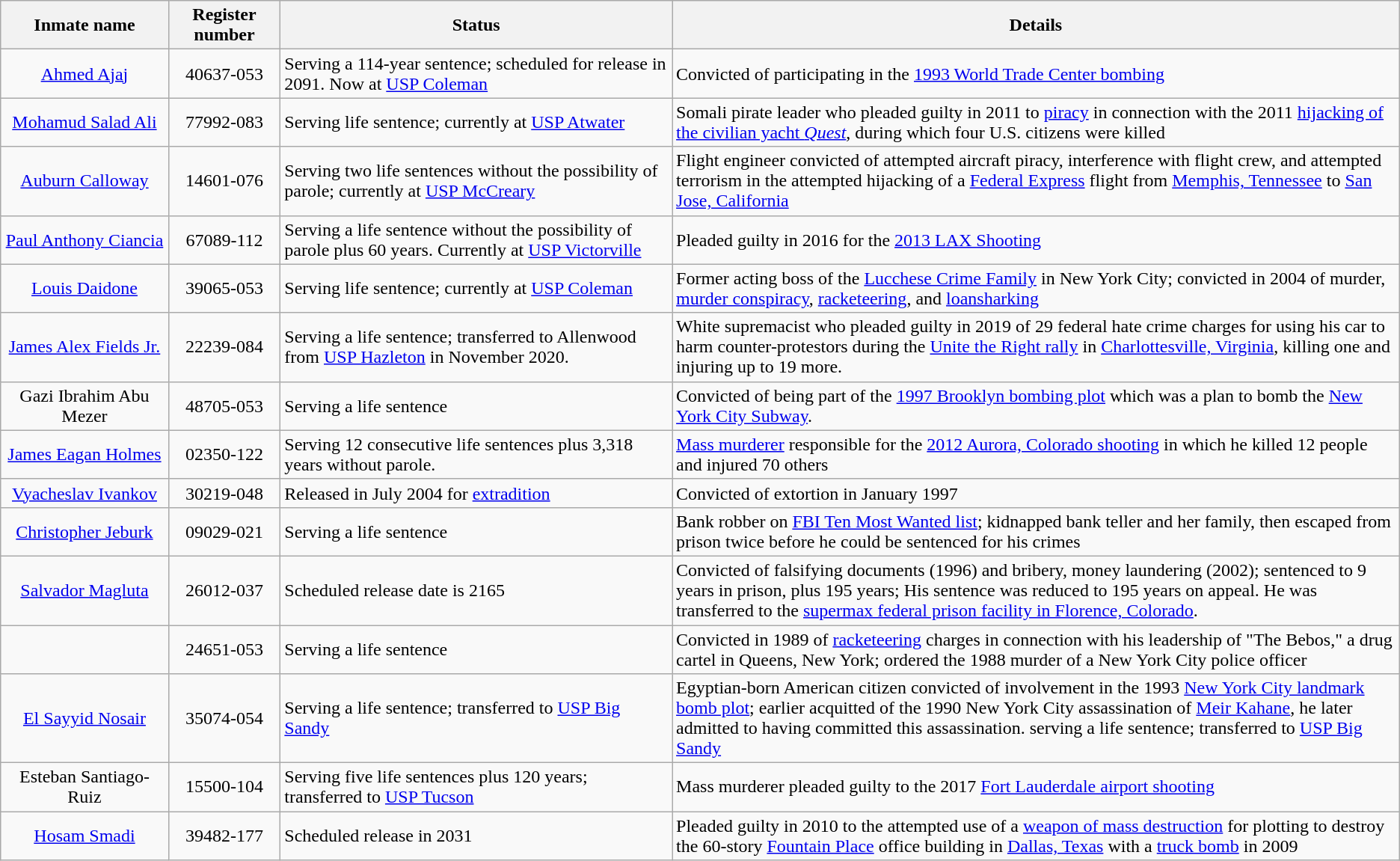<table class="wikitable sortable">
<tr>
<th width=12%>Inmate name</th>
<th width=8%>Register number</th>
<th width=28%>Status</th>
<th width=52%>Details</th>
</tr>
<tr>
<td style="text-align:center;"><a href='#'>Ahmed Ajaj</a></td>
<td style="text-align:center;">40637-053</td>
<td>Serving a 114-year sentence; scheduled for release in 2091. Now at <a href='#'>USP Coleman</a></td>
<td>Convicted of participating in the <a href='#'>1993 World Trade Center bombing</a></td>
</tr>
<tr>
<td style="text-align:center;"><a href='#'>Mohamud Salad Ali</a></td>
<td style="text-align:center;">77992-083</td>
<td>Serving life sentence; currently at <a href='#'>USP Atwater</a></td>
<td>Somali pirate leader who pleaded guilty in 2011 to <a href='#'>piracy</a> in connection with the 2011 <a href='#'>hijacking of the civilian yacht <em>Quest</em></a>, during which four U.S. citizens were killed</td>
</tr>
<tr>
<td style="text-align:center;"><a href='#'>Auburn Calloway</a></td>
<td style="text-align:center;">14601-076</td>
<td>Serving two life sentences without the possibility of parole; currently at <a href='#'>USP McCreary</a></td>
<td>Flight engineer convicted of attempted aircraft piracy, interference with flight crew, and attempted terrorism in the attempted hijacking of a <a href='#'>Federal Express</a> flight from <a href='#'>Memphis, Tennessee</a> to <a href='#'>San Jose, California</a></td>
</tr>
<tr>
<td style="text-align:center;"><a href='#'>Paul Anthony Ciancia</a></td>
<td style="text-align:center;">67089-112</td>
<td>Serving a life sentence without the possibility of parole plus 60 years. Currently at <a href='#'>USP Victorville</a></td>
<td>Pleaded guilty in 2016 for the <a href='#'>2013 LAX Shooting</a></td>
</tr>
<tr>
<td style="text-align:center;"><a href='#'>Louis Daidone</a></td>
<td style="text-align:center;">39065-053</td>
<td>Serving life sentence; currently at <a href='#'>USP Coleman</a></td>
<td>Former acting boss of the <a href='#'>Lucchese Crime Family</a> in New York City; convicted in 2004 of murder, <a href='#'>murder conspiracy</a>, <a href='#'>racketeering</a>, and <a href='#'>loansharking</a></td>
</tr>
<tr>
<td style="text-align:center;"><a href='#'>James Alex Fields Jr.</a></td>
<td style="text-align:center;">22239-084</td>
<td>Serving a life sentence; transferred to Allenwood from <a href='#'>USP Hazleton</a> in November 2020.</td>
<td>White supremacist who pleaded guilty in 2019 of 29 federal hate crime charges for using his car to harm counter-protestors during the <a href='#'>Unite the Right rally</a> in <a href='#'>Charlottesville, Virginia</a>, killing one and injuring up to 19 more.</td>
</tr>
<tr>
<td style="text-align:center;">Gazi Ibrahim Abu Mezer</td>
<td style="text-align:center;">48705-053</td>
<td>Serving a life sentence</td>
<td>Convicted of being part of the <a href='#'>1997 Brooklyn bombing plot</a> which was a plan to bomb the <a href='#'>New York City Subway</a>.</td>
</tr>
<tr>
<td style="text-align:center;"><a href='#'>James Eagan Holmes</a></td>
<td style="text-align:center;">02350-122</td>
<td>Serving 12 consecutive life sentences plus 3,318 years without parole.</td>
<td><a href='#'>Mass murderer</a> responsible for the <a href='#'>2012 Aurora, Colorado shooting</a> in which he killed 12 people and injured 70 others</td>
</tr>
<tr>
<td style="text-align:center;"><a href='#'>Vyacheslav Ivankov</a></td>
<td style="text-align:center;">30219-048</td>
<td>Released in July 2004 for <a href='#'>extradition</a></td>
<td>Convicted of extortion in January 1997</td>
</tr>
<tr>
<td style="text-align:center;"><a href='#'>Christopher Jeburk</a></td>
<td style="text-align:center;">09029-021</td>
<td>Serving a life sentence</td>
<td>Bank robber on <a href='#'>FBI Ten Most Wanted list</a>; kidnapped bank teller and her family, then escaped from prison twice before he could be sentenced for his crimes</td>
</tr>
<tr>
<td style="text-align:center;"><a href='#'>Salvador Magluta</a></td>
<td style="text-align:center;">26012-037</td>
<td>Scheduled release date is 2165</td>
<td>Convicted of falsifying documents (1996) and bribery, money laundering (2002); sentenced to 9 years in prison, plus 195 years; His sentence was reduced to 195 years on appeal. He was transferred to the <a href='#'>supermax federal prison facility in Florence, Colorado</a>.</td>
</tr>
<tr>
<td style="text-align:center;"></td>
<td style="text-align:center;">24651-053</td>
<td>Serving a life sentence</td>
<td>Convicted in 1989 of <a href='#'>racketeering</a> charges in connection with his leadership of "The Bebos," a drug cartel in Queens, New York; ordered the 1988 murder of a New York City police officer</td>
</tr>
<tr>
<td style="text-align:center;"><a href='#'>El Sayyid Nosair</a></td>
<td style="text-align:center;">35074-054</td>
<td>Serving a life sentence; transferred to <a href='#'>USP Big Sandy</a></td>
<td>Egyptian-born American citizen convicted of involvement in the 1993 <a href='#'>New York City landmark bomb plot</a>; earlier acquitted of the 1990 New York City assassination of <a href='#'>Meir Kahane</a>, he later admitted to having committed this assassination. serving a life sentence; transferred to <a href='#'>USP Big Sandy</a></td>
</tr>
<tr>
<td style="text-align:center;">Esteban Santiago-Ruiz</td>
<td style="text-align:center;">15500-104</td>
<td>Serving five life sentences plus 120 years; transferred to <a href='#'>USP Tucson</a></td>
<td>Mass murderer pleaded guilty to the 2017 <a href='#'>Fort Lauderdale airport shooting</a></td>
</tr>
<tr>
<td style="text-align:center;"><a href='#'>Hosam Smadi</a></td>
<td style="text-align:center;">39482-177</td>
<td>Scheduled release in 2031</td>
<td>Pleaded guilty in 2010 to the attempted use of a <a href='#'>weapon of mass destruction</a> for plotting to destroy the 60-story <a href='#'>Fountain Place</a> office building in <a href='#'>Dallas, Texas</a> with a <a href='#'>truck bomb</a> in 2009</td>
</tr>
</table>
